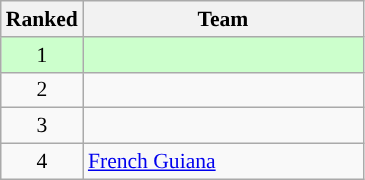<table class="wikitable" style="text-align:center; font-size:90%">
<tr>
<th width=40>Ranked</th>
<th width=180>Team</th>
</tr>
<tr bgcolor="ccffcc">
<td style="text-align:center">1</td>
<td style="text-align:left"></td>
</tr>
<tr>
<td style="text-align:center">2</td>
<td style="text-align:left"></td>
</tr>
<tr>
<td style="text-align:center">3</td>
<td style="text-align:left"></td>
</tr>
<tr>
<td style="text-align:center">4</td>
<td style="text-align:left"> <a href='#'>French Guiana</a></td>
</tr>
</table>
